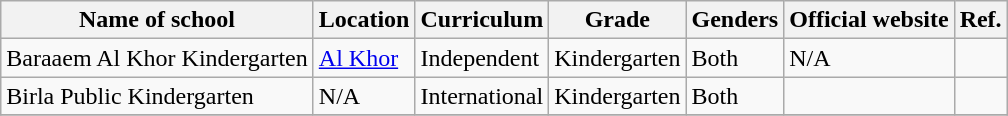<table class="wikitable">
<tr>
<th>Name of school</th>
<th>Location</th>
<th>Curriculum</th>
<th>Grade</th>
<th>Genders</th>
<th>Official website</th>
<th>Ref.</th>
</tr>
<tr>
<td>Baraaem Al Khor Kindergarten</td>
<td><a href='#'>Al Khor</a></td>
<td>Independent</td>
<td>Kindergarten</td>
<td>Both</td>
<td>N/A</td>
<td></td>
</tr>
<tr>
<td>Birla Public Kindergarten</td>
<td>N/A</td>
<td>International</td>
<td>Kindergarten</td>
<td>Both</td>
<td></td>
<td></td>
</tr>
<tr>
</tr>
</table>
